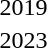<table>
<tr>
<td>2019<br></td>
<td></td>
<td></td>
<td></td>
</tr>
<tr>
<td>2023<br></td>
<td></td>
<td></td>
<td></td>
</tr>
</table>
